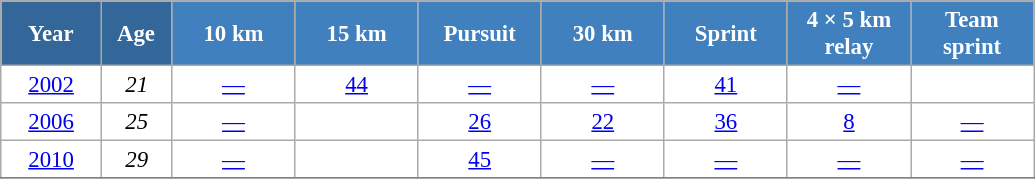<table class="wikitable" style="font-size:95%; text-align:center; border:grey solid 1px; border-collapse:collapse; background:#ffffff;">
<tr>
<th style="background-color:#369; color:white; width:60px;"> Year </th>
<th style="background-color:#369; color:white; width:40px;"> Age </th>
<th style="background-color:#4180be; color:white; width:75px;"> 10 km </th>
<th style="background-color:#4180be; color:white; width:75px;"> 15 km </th>
<th style="background-color:#4180be; color:white; width:75px;"> Pursuit </th>
<th style="background-color:#4180be; color:white; width:75px;"> 30 km </th>
<th style="background-color:#4180be; color:white; width:75px;"> Sprint </th>
<th style="background-color:#4180be; color:white; width:75px;"> 4 × 5 km <br> relay </th>
<th style="background-color:#4180be; color:white; width:75px;"> Team <br> sprint </th>
</tr>
<tr>
<td><a href='#'>2002</a></td>
<td><em>21</em></td>
<td><a href='#'>—</a></td>
<td><a href='#'>44</a></td>
<td><a href='#'>—</a></td>
<td><a href='#'>—</a></td>
<td><a href='#'>41</a></td>
<td><a href='#'>—</a></td>
<td></td>
</tr>
<tr>
<td><a href='#'>2006</a></td>
<td><em>25</em></td>
<td><a href='#'>—</a></td>
<td></td>
<td><a href='#'>26</a></td>
<td><a href='#'>22</a></td>
<td><a href='#'>36</a></td>
<td><a href='#'>8</a></td>
<td><a href='#'>—</a></td>
</tr>
<tr>
<td><a href='#'>2010</a></td>
<td><em>29</em></td>
<td><a href='#'>—</a></td>
<td></td>
<td><a href='#'>45</a></td>
<td><a href='#'>—</a></td>
<td><a href='#'>—</a></td>
<td><a href='#'>—</a></td>
<td><a href='#'>—</a></td>
</tr>
<tr>
</tr>
</table>
